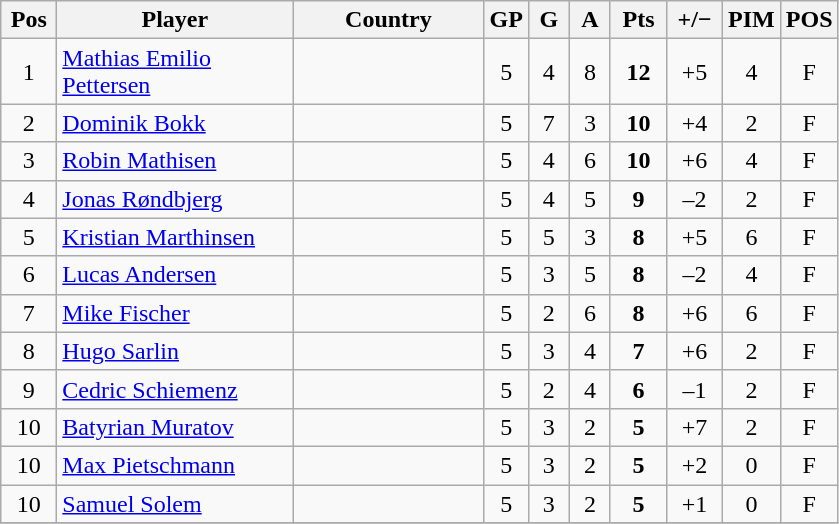<table class="wikitable sortable" style="text-align: center;">
<tr>
<th width=30>Pos</th>
<th width=150>Player</th>
<th width=120>Country</th>
<th width=20>GP</th>
<th width=20>G</th>
<th width=20>A</th>
<th width=30>Pts</th>
<th width=30>+/−</th>
<th width=30>PIM</th>
<th width=30>POS</th>
</tr>
<tr>
<td>1</td>
<td align=left><a href='#'>Mathias Emilio Pettersen</a></td>
<td align=left></td>
<td>5</td>
<td>4</td>
<td>8</td>
<td><strong>12</strong></td>
<td>+5</td>
<td>4</td>
<td>F</td>
</tr>
<tr>
<td>2</td>
<td align=left><a href='#'>Dominik Bokk</a></td>
<td align=left></td>
<td>5</td>
<td>7</td>
<td>3</td>
<td><strong>10</strong></td>
<td>+4</td>
<td>2</td>
<td>F</td>
</tr>
<tr>
<td>3</td>
<td align=left><a href='#'>Robin Mathisen</a></td>
<td align=left></td>
<td>5</td>
<td>4</td>
<td>6</td>
<td><strong>10</strong></td>
<td>+6</td>
<td>4</td>
<td>F</td>
</tr>
<tr>
<td>4</td>
<td align=left><a href='#'>Jonas Røndbjerg</a></td>
<td align=left></td>
<td>5</td>
<td>4</td>
<td>5</td>
<td><strong>9</strong></td>
<td>–2</td>
<td>2</td>
<td>F</td>
</tr>
<tr>
<td>5</td>
<td align=left><a href='#'>Kristian Marthinsen</a></td>
<td align=left></td>
<td>5</td>
<td>5</td>
<td>3</td>
<td><strong>8</strong></td>
<td>+5</td>
<td>6</td>
<td>F</td>
</tr>
<tr>
<td>6</td>
<td align=left><a href='#'>Lucas Andersen</a></td>
<td align=left></td>
<td>5</td>
<td>3</td>
<td>5</td>
<td><strong>8</strong></td>
<td>–2</td>
<td>4</td>
<td>F</td>
</tr>
<tr>
<td>7</td>
<td align=left><a href='#'>Mike Fischer</a></td>
<td align=left></td>
<td>5</td>
<td>2</td>
<td>6</td>
<td><strong>8</strong></td>
<td>+6</td>
<td>6</td>
<td>F</td>
</tr>
<tr>
<td>8</td>
<td align=left><a href='#'>Hugo Sarlin</a></td>
<td align=left></td>
<td>5</td>
<td>3</td>
<td>4</td>
<td><strong>7</strong></td>
<td>+6</td>
<td>2</td>
<td>F</td>
</tr>
<tr>
<td>9</td>
<td align=left><a href='#'>Cedric Schiemenz</a></td>
<td align=left></td>
<td>5</td>
<td>2</td>
<td>4</td>
<td><strong>6</strong></td>
<td>–1</td>
<td>2</td>
<td>F</td>
</tr>
<tr>
<td>10</td>
<td align=left><a href='#'>Batyrian Muratov</a></td>
<td align=left></td>
<td>5</td>
<td>3</td>
<td>2</td>
<td><strong>5</strong></td>
<td>+7</td>
<td>2</td>
<td>F</td>
</tr>
<tr>
<td>10</td>
<td align=left><a href='#'>Max Pietschmann</a></td>
<td align=left></td>
<td>5</td>
<td>3</td>
<td>2</td>
<td><strong>5</strong></td>
<td>+2</td>
<td>0</td>
<td>F</td>
</tr>
<tr>
<td>10</td>
<td align=left><a href='#'>Samuel Solem</a></td>
<td align=left></td>
<td>5</td>
<td>3</td>
<td>2</td>
<td><strong>5</strong></td>
<td>+1</td>
<td>0</td>
<td>F</td>
</tr>
<tr>
</tr>
</table>
